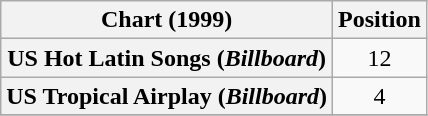<table class="wikitable plainrowheaders " style="text-align:center;">
<tr>
<th scope="col">Chart (1999)</th>
<th scope="col">Position</th>
</tr>
<tr>
<th scope="row">US Hot Latin Songs (<em>Billboard</em>)</th>
<td>12</td>
</tr>
<tr>
<th scope="row">US Tropical Airplay (<em>Billboard</em>)</th>
<td>4</td>
</tr>
<tr>
</tr>
</table>
